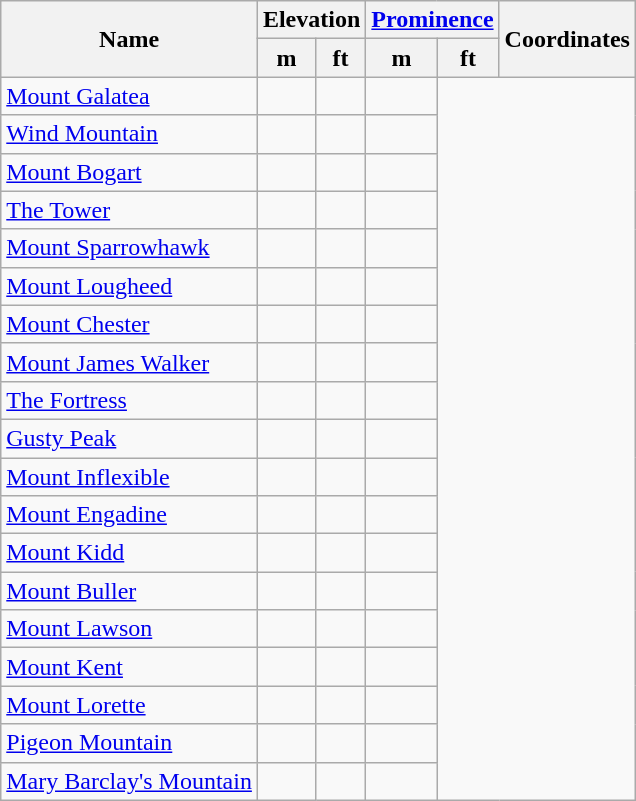<table class="wikitable" style="margin-left:3em">
<tr>
<th rowspan=2>Name</th>
<th colspan=2>Elevation</th>
<th colspan=2><a href='#'>Prominence</a></th>
<th rowspan=2>Coordinates</th>
</tr>
<tr>
<th>m</th>
<th>ft</th>
<th>m</th>
<th>ft</th>
</tr>
<tr>
<td><a href='#'>Mount Galatea</a></td>
<td></td>
<td></td>
<td></td>
</tr>
<tr>
<td><a href='#'>Wind Mountain</a></td>
<td></td>
<td></td>
<td></td>
</tr>
<tr>
<td><a href='#'>Mount Bogart</a></td>
<td></td>
<td></td>
<td></td>
</tr>
<tr>
<td><a href='#'>The Tower</a></td>
<td></td>
<td></td>
<td></td>
</tr>
<tr>
<td><a href='#'>Mount Sparrowhawk</a></td>
<td></td>
<td></td>
<td></td>
</tr>
<tr>
<td><a href='#'>Mount Lougheed</a></td>
<td></td>
<td></td>
<td></td>
</tr>
<tr>
<td><a href='#'>Mount Chester</a></td>
<td></td>
<td></td>
<td></td>
</tr>
<tr>
<td><a href='#'>Mount James Walker</a></td>
<td></td>
<td></td>
<td></td>
</tr>
<tr>
<td><a href='#'>The Fortress</a></td>
<td></td>
<td></td>
<td></td>
</tr>
<tr>
<td><a href='#'>Gusty Peak</a></td>
<td></td>
<td></td>
<td></td>
</tr>
<tr>
<td><a href='#'>Mount Inflexible</a></td>
<td></td>
<td></td>
<td></td>
</tr>
<tr>
<td><a href='#'>Mount Engadine</a></td>
<td></td>
<td></td>
<td></td>
</tr>
<tr>
<td><a href='#'>Mount Kidd</a></td>
<td></td>
<td></td>
<td></td>
</tr>
<tr>
<td><a href='#'>Mount Buller</a></td>
<td></td>
<td></td>
<td></td>
</tr>
<tr>
<td><a href='#'>Mount Lawson</a></td>
<td></td>
<td></td>
<td></td>
</tr>
<tr>
<td><a href='#'>Mount Kent</a></td>
<td></td>
<td></td>
<td></td>
</tr>
<tr>
<td><a href='#'>Mount Lorette</a></td>
<td></td>
<td></td>
<td></td>
</tr>
<tr>
<td><a href='#'>Pigeon Mountain</a></td>
<td></td>
<td></td>
<td></td>
</tr>
<tr>
<td><a href='#'>Mary Barclay's Mountain</a></td>
<td></td>
<td></td>
<td></td>
</tr>
</table>
